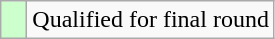<table class="wikitable">
<tr>
<td style="width:10px; background:#cfc"></td>
<td>Qualified for final round</td>
</tr>
</table>
